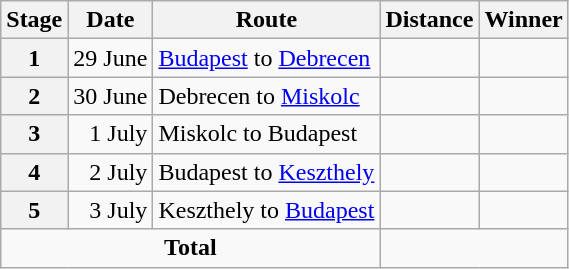<table class="wikitable">
<tr>
<th scope="col">Stage</th>
<th scope="col">Date</th>
<th scope="col">Route</th>
<th scope="col">Distance</th>
<th scope="col">Winner</th>
</tr>
<tr>
<th scope="col">1</th>
<td style="text-align:right;">29 June</td>
<td><a href='#'>Budapest</a> to <a href='#'>Debrecen</a></td>
<td></td>
<td></td>
</tr>
<tr>
<th scope="col">2</th>
<td style="text-align:right;">30 June</td>
<td>Debrecen to <a href='#'>Miskolc</a></td>
<td></td>
<td></td>
</tr>
<tr>
<th scope="col">3</th>
<td style="text-align:right;">1 July</td>
<td>Miskolc to Budapest</td>
<td></td>
<td></td>
</tr>
<tr>
<th scope="col">4</th>
<td style="text-align:right;">2 July</td>
<td>Budapest to <a href='#'>Keszthely</a></td>
<td></td>
<td></td>
</tr>
<tr>
<th scope="col">5</th>
<td style="text-align:right;">3 July</td>
<td>Keszthely to <a href='#'>Budapest</a></td>
<td></td>
<td></td>
</tr>
<tr>
<td colspan="3" style="text-align:center"><strong>Total</strong></td>
<td colspan="2" style="text-align:center"><strong></strong></td>
</tr>
</table>
